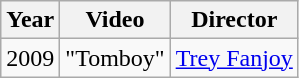<table class="wikitable">
<tr>
<th>Year</th>
<th>Video</th>
<th>Director</th>
</tr>
<tr>
<td>2009</td>
<td>"Tomboy"</td>
<td><a href='#'>Trey Fanjoy</a></td>
</tr>
</table>
